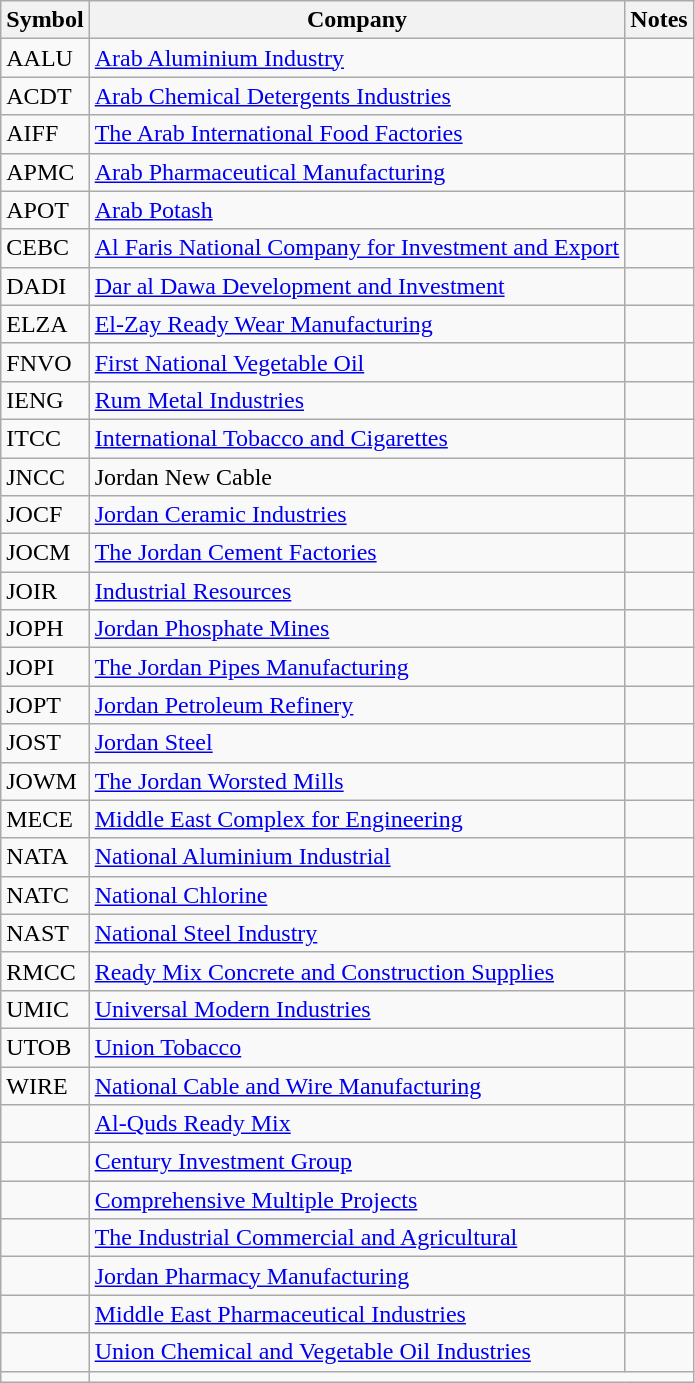<table class="wikitable">
<tr>
<th>Symbol</th>
<th>Company</th>
<th>Notes</th>
</tr>
<tr>
<td>AALU</td>
<td><a href='#'>Arab Aluminium Industry</a></td>
<td></td>
</tr>
<tr>
<td>ACDT</td>
<td><a href='#'>Arab Chemical Detergents Industries</a></td>
<td></td>
</tr>
<tr>
<td>AIFF</td>
<td><a href='#'>The Arab International Food Factories</a></td>
<td></td>
</tr>
<tr>
<td>APMC</td>
<td><a href='#'>Arab Pharmaceutical Manufacturing</a></td>
<td></td>
</tr>
<tr>
<td>APOT</td>
<td><a href='#'>Arab Potash</a></td>
<td></td>
</tr>
<tr>
<td>CEBC</td>
<td><a href='#'>Al Faris National Company for Investment and Export</a></td>
<td></td>
</tr>
<tr>
<td>DADI</td>
<td><a href='#'>Dar al Dawa Development and Investment</a></td>
<td></td>
</tr>
<tr>
<td>ELZA</td>
<td><a href='#'>El-Zay Ready Wear Manufacturing</a></td>
<td></td>
</tr>
<tr>
<td>FNVO</td>
<td><a href='#'>First National Vegetable Oil</a></td>
<td></td>
</tr>
<tr>
<td>IENG</td>
<td><a href='#'>Rum Metal Industries</a></td>
<td></td>
</tr>
<tr>
<td>ITCC</td>
<td><a href='#'>International Tobacco and Cigarettes</a></td>
<td></td>
</tr>
<tr>
<td>JNCC</td>
<td>Jordan New Cable</td>
<td></td>
</tr>
<tr>
<td>JOCF</td>
<td><a href='#'>Jordan Ceramic Industries</a></td>
<td></td>
</tr>
<tr>
<td>JOCM</td>
<td><a href='#'>The Jordan Cement Factories</a></td>
<td></td>
</tr>
<tr>
<td>JOIR</td>
<td><a href='#'>Industrial Resources</a></td>
<td></td>
</tr>
<tr>
<td>JOPH</td>
<td><a href='#'>Jordan Phosphate Mines</a></td>
<td></td>
</tr>
<tr>
<td>JOPI</td>
<td><a href='#'>The Jordan Pipes Manufacturing</a></td>
<td></td>
</tr>
<tr>
<td>JOPT</td>
<td><a href='#'>Jordan Petroleum Refinery</a></td>
<td></td>
</tr>
<tr>
<td>JOST</td>
<td><a href='#'>Jordan Steel</a></td>
<td></td>
</tr>
<tr>
<td>JOWM</td>
<td><a href='#'>The Jordan Worsted Mills</a></td>
<td></td>
</tr>
<tr>
<td>MECE</td>
<td><a href='#'>Middle East Complex for Engineering</a></td>
<td></td>
</tr>
<tr>
<td>NATA</td>
<td><a href='#'>National Aluminium Industrial</a></td>
<td></td>
</tr>
<tr>
<td>NATC</td>
<td><a href='#'>National Chlorine</a></td>
<td></td>
</tr>
<tr>
<td>NAST</td>
<td><a href='#'>National Steel Industry</a></td>
<td></td>
</tr>
<tr>
<td>RMCC</td>
<td><a href='#'>Ready Mix Concrete and Construction Supplies</a></td>
<td></td>
</tr>
<tr>
<td>UMIC</td>
<td><a href='#'>Universal Modern Industries</a></td>
<td></td>
</tr>
<tr>
<td>UTOB</td>
<td><a href='#'>Union Tobacco</a></td>
<td></td>
</tr>
<tr>
<td>WIRE</td>
<td><a href='#'>National Cable and Wire Manufacturing</a></td>
<td></td>
</tr>
<tr>
<td></td>
<td><a href='#'>Al-Quds Ready Mix</a></td>
<td></td>
</tr>
<tr>
<td></td>
<td><a href='#'>Century Investment Group</a></td>
<td></td>
</tr>
<tr>
<td></td>
<td><a href='#'>Comprehensive Multiple Projects</a></td>
<td></td>
</tr>
<tr>
<td></td>
<td><a href='#'>The Industrial Commercial and Agricultural</a></td>
<td></td>
</tr>
<tr>
<td></td>
<td><a href='#'>Jordan Pharmacy Manufacturing</a></td>
<td></td>
</tr>
<tr>
<td></td>
<td><a href='#'>Middle East Pharmaceutical Industries</a></td>
<td></td>
</tr>
<tr>
<td></td>
<td><a href='#'>Union Chemical and Vegetable Oil Industries</a></td>
<td></td>
</tr>
<tr>
<td></td>
</tr>
</table>
